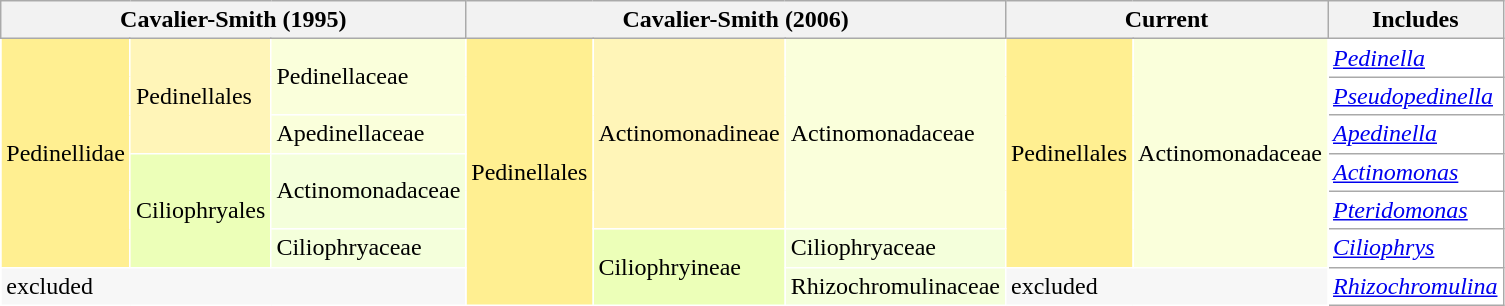<table class="wikitable mw-collapsible" style="background-color: white;">
<tr>
<th colspan="3">Cavalier-Smith (1995)</th>
<th colspan="3">Cavalier-Smith (2006)</th>
<th colspan="2">Current</th>
<th>Includes</th>
</tr>
<tr>
<td style="border-spacing: 1px; border: 1px solid white; background-color:#ffef91" rowspan="6"><span>Pedinellidae</span></td>
<td rowspan="3" style="border-spacing: 1px; border: 1px solid white; background-color:#fff5b8">Pedinellales</td>
<td rowspan="2" style="border-spacing: 1px; border: 1px solid white; background-color:#faffdb">Pedinellaceae</td>
<td rowspan="7" style="border-spacing: 1px; border: 1px solid white; background-color:#ffef91"><span>Pedinellales</span></td>
<td rowspan="5" style="border-spacing: 1px; border: 1px solid white; background-color:#fff5b8">Actinomonadineae</td>
<td rowspan="5" style="border-spacing: 1px; border: 1px solid white; background-color:#faffdb">Actinomonadaceae</td>
<td rowspan="6" style="border-spacing: 1px; border: 1px solid white; background-color:#ffef91"><span>Pedinellales</span></td>
<td rowspan="6" style="border-spacing: 1px; border: 1px solid white; background-color:#faffdb">Actinomonadaceae</td>
<td><em><a href='#'>Pedinella</a></em></td>
</tr>
<tr>
<td><em><a href='#'>Pseudopedinella</a></em></td>
</tr>
<tr>
<td style="border-spacing: 1px; border: 1px solid white; background-color:#faffdb">Apedinellaceae</td>
<td><em><a href='#'>Apedinella</a></em></td>
</tr>
<tr>
<td rowspan="3" style="border-spacing: 1px; border: 1px solid white; background-color:#ecffb8">Ciliophryales</td>
<td rowspan="2" style="border-spacing: 1px; border: 1px solid white; background-color:#f4ffdb">Actinomonadaceae</td>
<td><em><a href='#'>Actinomonas</a></em></td>
</tr>
<tr>
<td><em><a href='#'>Pteridomonas</a></em></td>
</tr>
<tr>
<td style="border-spacing: 1px; border: 1px solid white; background-color:#f4ffdb">Ciliophryaceae</td>
<td rowspan="2" style="border-spacing: 1px; border: 1px solid white; background-color:#ecffb8">Ciliophryineae</td>
<td style="border-spacing: 1px; border: 1px solid white; background-color:#f4ffdb">Ciliophryaceae</td>
<td><em><a href='#'>Ciliophrys</a></em></td>
</tr>
<tr>
<td colspan="3" style="border-spacing: 1px; border: 1px solid white; background-color:#f7f7f7">excluded</td>
<td style="border-spacing: 1px; border: 1px solid white; background-color:#f4ffdb">Rhizochromulinaceae</td>
<td colspan="2" style="border-spacing: 1px; border: 1px solid white; background-color:#f7f7f7">excluded</td>
<td><em><a href='#'>Rhizochromulina</a></em></td>
</tr>
</table>
